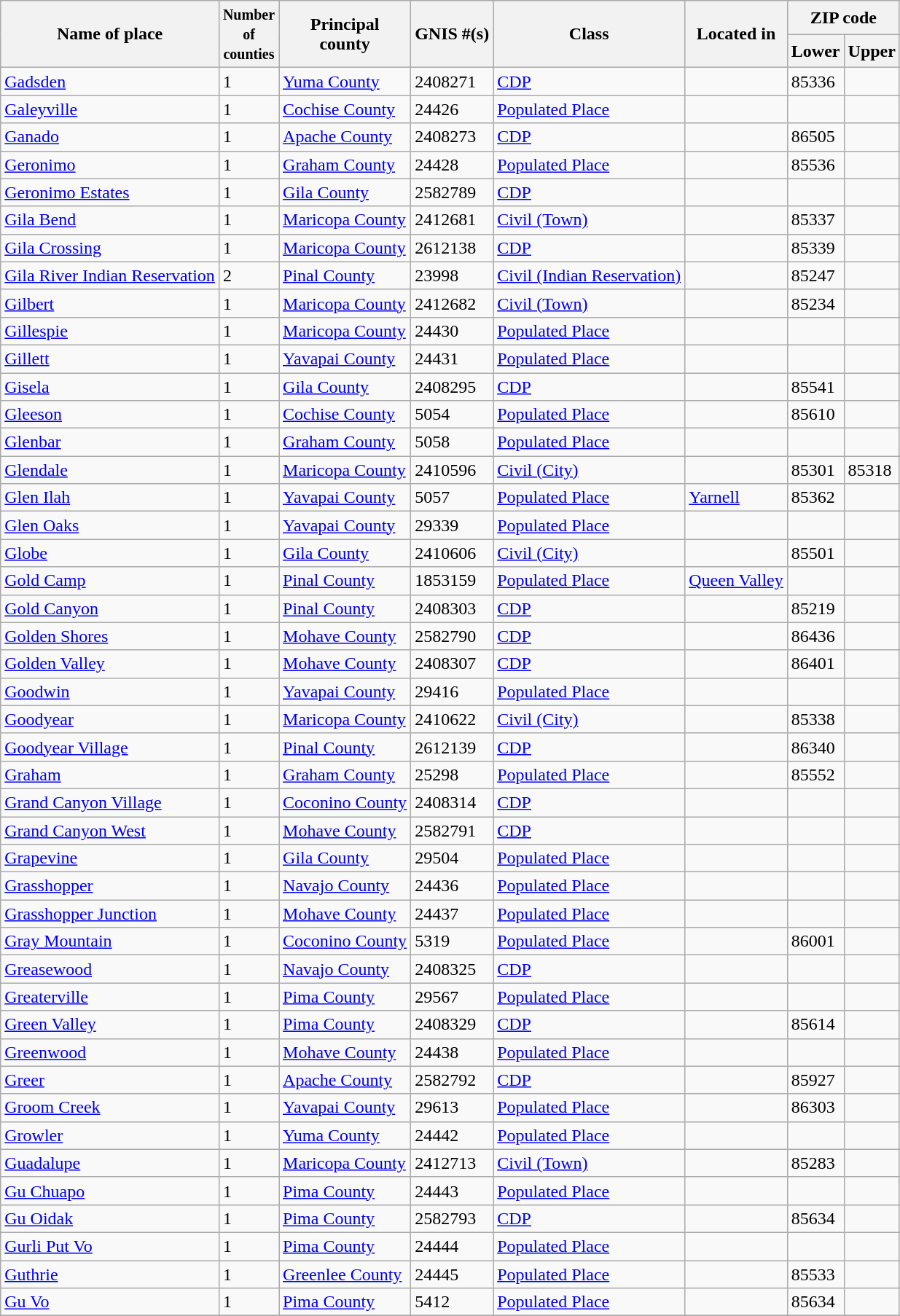<table class="wikitable sortable">
<tr>
<th rowspan=2>Name of place</th>
<th rowspan=2><small>Number <br>of<br>counties</small></th>
<th rowspan=2>Principal <br> county</th>
<th rowspan=2>GNIS #(s)</th>
<th rowspan=2>Class</th>
<th rowspan=2>Located in</th>
<th colspan=2>ZIP code</th>
</tr>
<tr>
<th>Lower</th>
<th>Upper</th>
</tr>
<tr>
<td><a href='#'>Gadsden</a></td>
<td>1</td>
<td><a href='#'>Yuma County</a></td>
<td>2408271</td>
<td><a href='#'>CDP</a></td>
<td></td>
<td>85336</td>
<td></td>
</tr>
<tr>
<td><a href='#'>Galeyville</a></td>
<td>1</td>
<td><a href='#'>Cochise County</a></td>
<td>24426</td>
<td><a href='#'>Populated Place</a></td>
<td></td>
<td></td>
<td></td>
</tr>
<tr>
<td><a href='#'>Ganado</a></td>
<td>1</td>
<td><a href='#'>Apache County</a></td>
<td>2408273</td>
<td><a href='#'>CDP</a></td>
<td></td>
<td>86505</td>
<td></td>
</tr>
<tr>
<td><a href='#'>Geronimo</a></td>
<td>1</td>
<td><a href='#'>Graham County</a></td>
<td>24428</td>
<td><a href='#'>Populated Place</a></td>
<td></td>
<td>85536</td>
<td></td>
</tr>
<tr>
<td><a href='#'>Geronimo Estates</a></td>
<td>1</td>
<td><a href='#'>Gila County</a></td>
<td>2582789</td>
<td><a href='#'>CDP</a></td>
<td></td>
<td></td>
<td></td>
</tr>
<tr>
<td><a href='#'>Gila Bend</a></td>
<td>1</td>
<td><a href='#'>Maricopa County</a></td>
<td>2412681</td>
<td><a href='#'>Civil (Town)</a></td>
<td></td>
<td>85337</td>
<td></td>
</tr>
<tr>
<td><a href='#'>Gila Crossing</a></td>
<td>1</td>
<td><a href='#'>Maricopa County</a></td>
<td>2612138</td>
<td><a href='#'>CDP</a></td>
<td></td>
<td>85339</td>
<td></td>
</tr>
<tr>
<td><a href='#'>Gila River Indian Reservation</a></td>
<td>2</td>
<td><a href='#'>Pinal County</a></td>
<td>23998</td>
<td><a href='#'>Civil (Indian Reservation)</a></td>
<td></td>
<td>85247</td>
<td></td>
</tr>
<tr>
<td><a href='#'>Gilbert</a></td>
<td>1</td>
<td><a href='#'>Maricopa County</a></td>
<td>2412682</td>
<td><a href='#'>Civil (Town)</a></td>
<td></td>
<td>85234</td>
<td></td>
</tr>
<tr>
<td><a href='#'>Gillespie</a></td>
<td>1</td>
<td><a href='#'>Maricopa County</a></td>
<td>24430</td>
<td><a href='#'>Populated Place</a></td>
<td></td>
<td></td>
<td></td>
</tr>
<tr>
<td><a href='#'>Gillett</a></td>
<td>1</td>
<td><a href='#'>Yavapai County</a></td>
<td>24431</td>
<td><a href='#'>Populated Place</a></td>
<td></td>
<td></td>
<td></td>
</tr>
<tr>
<td><a href='#'>Gisela</a></td>
<td>1</td>
<td><a href='#'>Gila County</a></td>
<td>2408295</td>
<td><a href='#'>CDP</a></td>
<td></td>
<td>85541</td>
<td></td>
</tr>
<tr>
<td><a href='#'>Gleeson</a></td>
<td>1</td>
<td><a href='#'>Cochise County</a></td>
<td>5054</td>
<td><a href='#'>Populated Place</a></td>
<td></td>
<td>85610</td>
<td></td>
</tr>
<tr>
<td><a href='#'>Glenbar</a></td>
<td>1</td>
<td><a href='#'>Graham County</a></td>
<td>5058</td>
<td><a href='#'>Populated Place</a></td>
<td></td>
<td></td>
<td></td>
</tr>
<tr>
<td><a href='#'>Glendale</a></td>
<td>1</td>
<td><a href='#'>Maricopa County</a></td>
<td>2410596</td>
<td><a href='#'>Civil (City)</a></td>
<td></td>
<td>85301</td>
<td>85318</td>
</tr>
<tr>
<td><a href='#'>Glen Ilah</a></td>
<td>1</td>
<td><a href='#'>Yavapai County</a></td>
<td>5057</td>
<td><a href='#'>Populated Place</a></td>
<td><a href='#'>Yarnell</a></td>
<td>85362</td>
<td></td>
</tr>
<tr>
<td><a href='#'>Glen Oaks</a></td>
<td>1</td>
<td><a href='#'>Yavapai County</a></td>
<td>29339</td>
<td><a href='#'>Populated Place</a></td>
<td></td>
<td></td>
<td></td>
</tr>
<tr>
<td><a href='#'>Globe</a></td>
<td>1</td>
<td><a href='#'>Gila County</a></td>
<td>2410606</td>
<td><a href='#'>Civil (City)</a></td>
<td></td>
<td>85501</td>
<td></td>
</tr>
<tr>
<td><a href='#'>Gold Camp</a></td>
<td>1</td>
<td><a href='#'>Pinal County</a></td>
<td>1853159</td>
<td><a href='#'>Populated Place</a></td>
<td><a href='#'>Queen Valley</a></td>
<td></td>
<td></td>
</tr>
<tr>
<td><a href='#'>Gold Canyon</a></td>
<td>1</td>
<td><a href='#'>Pinal County</a></td>
<td>2408303</td>
<td><a href='#'>CDP</a></td>
<td></td>
<td>85219</td>
<td></td>
</tr>
<tr>
<td><a href='#'>Golden Shores</a></td>
<td>1</td>
<td><a href='#'>Mohave County</a></td>
<td>2582790</td>
<td><a href='#'>CDP</a></td>
<td></td>
<td>86436</td>
<td></td>
</tr>
<tr>
<td><a href='#'>Golden Valley</a></td>
<td>1</td>
<td><a href='#'>Mohave County</a></td>
<td>2408307</td>
<td><a href='#'>CDP</a></td>
<td></td>
<td>86401</td>
<td></td>
</tr>
<tr>
<td><a href='#'>Goodwin</a></td>
<td>1</td>
<td><a href='#'>Yavapai County</a></td>
<td>29416</td>
<td><a href='#'>Populated Place</a></td>
<td></td>
<td></td>
<td></td>
</tr>
<tr>
<td><a href='#'>Goodyear</a></td>
<td>1</td>
<td><a href='#'>Maricopa County</a></td>
<td>2410622</td>
<td><a href='#'>Civil (City)</a></td>
<td></td>
<td>85338</td>
<td></td>
</tr>
<tr>
<td><a href='#'>Goodyear Village</a></td>
<td>1</td>
<td><a href='#'>Pinal County</a></td>
<td>2612139</td>
<td><a href='#'>CDP</a></td>
<td></td>
<td>86340</td>
<td></td>
</tr>
<tr>
<td><a href='#'>Graham</a></td>
<td>1</td>
<td><a href='#'>Graham County</a></td>
<td>25298</td>
<td><a href='#'>Populated Place</a></td>
<td></td>
<td>85552</td>
<td></td>
</tr>
<tr>
<td><a href='#'>Grand Canyon Village</a></td>
<td>1</td>
<td><a href='#'>Coconino County</a></td>
<td>2408314</td>
<td><a href='#'>CDP</a></td>
<td></td>
<td></td>
<td></td>
</tr>
<tr>
<td><a href='#'>Grand Canyon West</a></td>
<td>1</td>
<td><a href='#'>Mohave County</a></td>
<td>2582791</td>
<td><a href='#'>CDP</a></td>
<td></td>
<td></td>
<td></td>
</tr>
<tr>
<td><a href='#'>Grapevine</a></td>
<td>1</td>
<td><a href='#'>Gila County</a></td>
<td>29504</td>
<td><a href='#'>Populated Place</a></td>
<td></td>
<td></td>
<td></td>
</tr>
<tr>
<td><a href='#'>Grasshopper</a></td>
<td>1</td>
<td><a href='#'>Navajo County</a></td>
<td>24436</td>
<td><a href='#'>Populated Place</a></td>
<td></td>
<td></td>
<td></td>
</tr>
<tr>
<td><a href='#'>Grasshopper Junction</a></td>
<td>1</td>
<td><a href='#'>Mohave County</a></td>
<td>24437</td>
<td><a href='#'>Populated Place</a></td>
<td></td>
<td></td>
<td></td>
</tr>
<tr>
<td><a href='#'>Gray Mountain</a></td>
<td>1</td>
<td><a href='#'>Coconino County</a></td>
<td>5319</td>
<td><a href='#'>Populated Place</a></td>
<td></td>
<td>86001</td>
<td></td>
</tr>
<tr>
<td><a href='#'>Greasewood</a></td>
<td>1</td>
<td><a href='#'>Navajo County</a></td>
<td>2408325</td>
<td><a href='#'>CDP</a></td>
<td></td>
<td></td>
<td></td>
</tr>
<tr>
<td><a href='#'>Greaterville</a></td>
<td>1</td>
<td><a href='#'>Pima County</a></td>
<td>29567</td>
<td><a href='#'>Populated Place</a></td>
<td></td>
<td></td>
<td></td>
</tr>
<tr>
<td><a href='#'>Green Valley</a></td>
<td>1</td>
<td><a href='#'>Pima County</a></td>
<td>2408329</td>
<td><a href='#'>CDP</a></td>
<td></td>
<td>85614</td>
<td></td>
</tr>
<tr>
<td><a href='#'>Greenwood</a></td>
<td>1</td>
<td><a href='#'>Mohave County</a></td>
<td>24438</td>
<td><a href='#'>Populated Place</a></td>
<td></td>
<td></td>
<td></td>
</tr>
<tr>
<td><a href='#'>Greer</a></td>
<td>1</td>
<td><a href='#'>Apache County</a></td>
<td>2582792</td>
<td><a href='#'>CDP</a></td>
<td></td>
<td>85927</td>
<td></td>
</tr>
<tr>
<td><a href='#'>Groom Creek</a></td>
<td>1</td>
<td><a href='#'>Yavapai County</a></td>
<td>29613</td>
<td><a href='#'>Populated Place</a></td>
<td></td>
<td>86303</td>
<td></td>
</tr>
<tr>
<td><a href='#'>Growler</a></td>
<td>1</td>
<td><a href='#'>Yuma County</a></td>
<td>24442</td>
<td><a href='#'>Populated Place</a></td>
<td></td>
<td></td>
<td></td>
</tr>
<tr>
<td><a href='#'>Guadalupe</a></td>
<td>1</td>
<td><a href='#'>Maricopa County</a></td>
<td>2412713</td>
<td><a href='#'>Civil (Town)</a></td>
<td></td>
<td>85283</td>
<td></td>
</tr>
<tr>
<td><a href='#'>Gu Chuapo</a></td>
<td>1</td>
<td><a href='#'>Pima County</a></td>
<td>24443</td>
<td><a href='#'>Populated Place</a></td>
<td></td>
<td></td>
<td></td>
</tr>
<tr>
<td><a href='#'>Gu Oidak</a></td>
<td>1</td>
<td><a href='#'>Pima County</a></td>
<td>2582793</td>
<td><a href='#'>CDP</a></td>
<td></td>
<td>85634</td>
<td></td>
</tr>
<tr>
<td><a href='#'>Gurli Put Vo</a></td>
<td>1</td>
<td><a href='#'>Pima County</a></td>
<td>24444</td>
<td><a href='#'>Populated Place</a></td>
<td></td>
<td></td>
<td></td>
</tr>
<tr>
<td><a href='#'>Guthrie</a></td>
<td>1</td>
<td><a href='#'>Greenlee County</a></td>
<td>24445</td>
<td><a href='#'>Populated Place</a></td>
<td></td>
<td>85533</td>
<td></td>
</tr>
<tr>
<td><a href='#'>Gu Vo</a></td>
<td>1</td>
<td><a href='#'>Pima County</a></td>
<td>5412</td>
<td><a href='#'>Populated Place</a></td>
<td></td>
<td>85634</td>
<td></td>
</tr>
<tr>
</tr>
</table>
